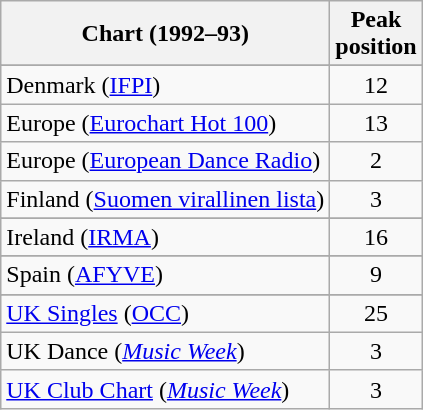<table class="wikitable sortable">
<tr>
<th>Chart (1992–93)</th>
<th>Peak<br>position</th>
</tr>
<tr>
</tr>
<tr>
</tr>
<tr>
<td>Denmark (<a href='#'>IFPI</a>)</td>
<td align="center">12</td>
</tr>
<tr>
<td>Europe (<a href='#'>Eurochart Hot 100</a>)</td>
<td align="center">13</td>
</tr>
<tr>
<td>Europe (<a href='#'>European Dance Radio</a>)</td>
<td align="center">2</td>
</tr>
<tr>
<td>Finland (<a href='#'>Suomen virallinen lista</a>)</td>
<td align="center">3</td>
</tr>
<tr>
</tr>
<tr>
</tr>
<tr>
<td>Ireland (<a href='#'>IRMA</a>)</td>
<td align="center">16</td>
</tr>
<tr>
</tr>
<tr>
</tr>
<tr>
</tr>
<tr>
<td>Spain (<a href='#'>AFYVE</a>)</td>
<td align="center">9</td>
</tr>
<tr>
</tr>
<tr>
</tr>
<tr>
<td><a href='#'>UK Singles</a> (<a href='#'>OCC</a>)</td>
<td align="center">25</td>
</tr>
<tr>
<td>UK Dance (<em><a href='#'>Music Week</a></em>)</td>
<td align="center">3</td>
</tr>
<tr>
<td><a href='#'>UK Club Chart</a> (<em><a href='#'>Music Week</a></em>)</td>
<td align="center">3</td>
</tr>
</table>
